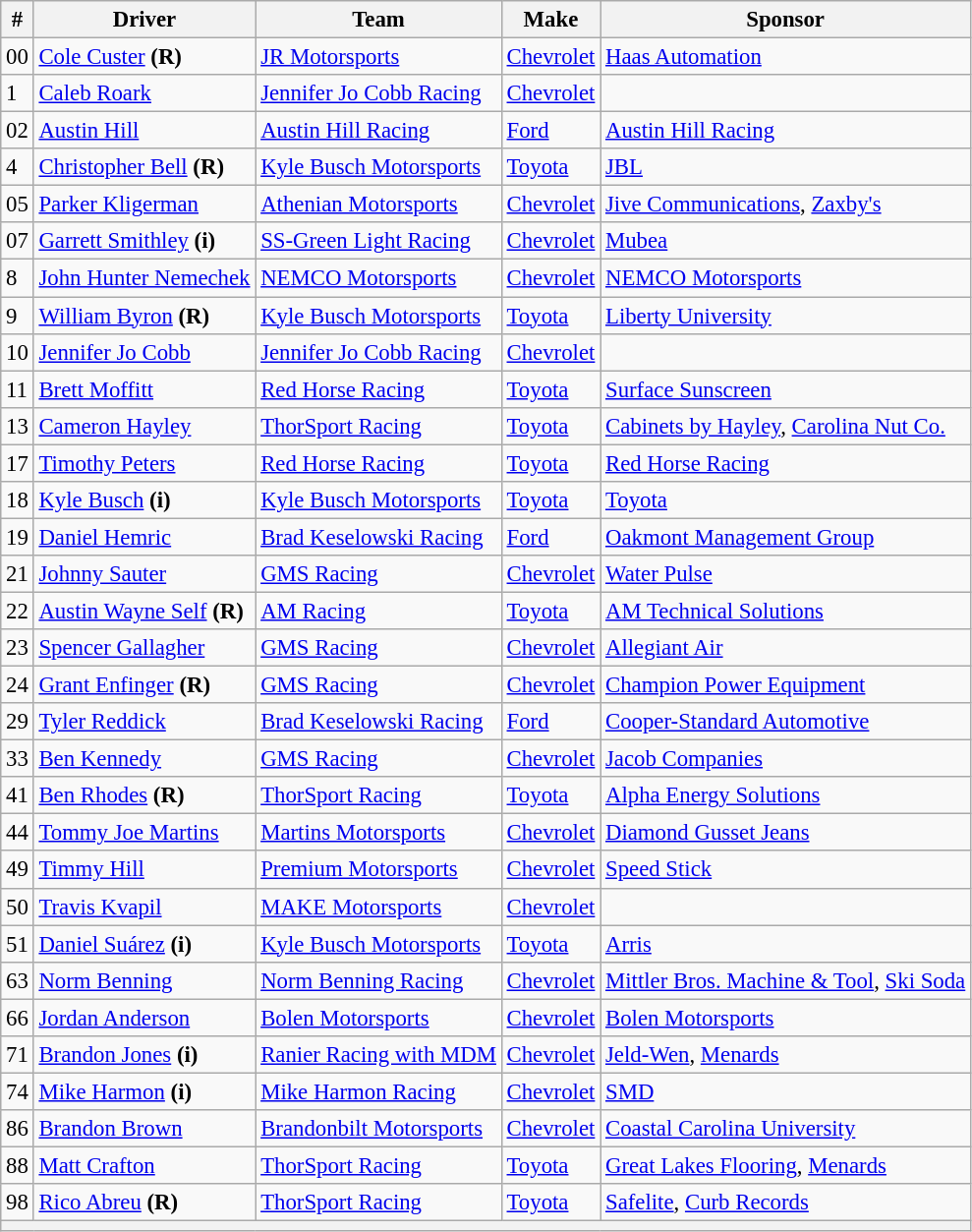<table class="wikitable" style="font-size:95%">
<tr>
<th>#</th>
<th>Driver</th>
<th>Team</th>
<th>Make</th>
<th>Sponsor</th>
</tr>
<tr>
<td>00</td>
<td><a href='#'>Cole Custer</a> <strong>(R)</strong></td>
<td><a href='#'>JR Motorsports</a></td>
<td><a href='#'>Chevrolet</a></td>
<td><a href='#'>Haas Automation</a></td>
</tr>
<tr>
<td>1</td>
<td><a href='#'>Caleb Roark</a></td>
<td><a href='#'>Jennifer Jo Cobb Racing</a></td>
<td><a href='#'>Chevrolet</a></td>
<td></td>
</tr>
<tr>
<td>02</td>
<td><a href='#'>Austin Hill</a></td>
<td><a href='#'>Austin Hill Racing</a></td>
<td><a href='#'>Ford</a></td>
<td><a href='#'>Austin Hill Racing</a></td>
</tr>
<tr>
<td>4</td>
<td><a href='#'>Christopher Bell</a> <strong>(R)</strong></td>
<td><a href='#'>Kyle Busch Motorsports</a></td>
<td><a href='#'>Toyota</a></td>
<td><a href='#'>JBL</a></td>
</tr>
<tr>
<td>05</td>
<td><a href='#'>Parker Kligerman</a></td>
<td><a href='#'>Athenian Motorsports</a></td>
<td><a href='#'>Chevrolet</a></td>
<td><a href='#'>Jive Communications</a>, <a href='#'>Zaxby's</a></td>
</tr>
<tr>
<td>07</td>
<td><a href='#'>Garrett Smithley</a> <strong>(i)</strong></td>
<td><a href='#'>SS-Green Light Racing</a></td>
<td><a href='#'>Chevrolet</a></td>
<td><a href='#'>Mubea</a></td>
</tr>
<tr>
<td>8</td>
<td><a href='#'>John Hunter Nemechek</a></td>
<td><a href='#'>NEMCO Motorsports</a></td>
<td><a href='#'>Chevrolet</a></td>
<td><a href='#'>NEMCO Motorsports</a></td>
</tr>
<tr>
<td>9</td>
<td><a href='#'>William Byron</a> <strong>(R)</strong></td>
<td><a href='#'>Kyle Busch Motorsports</a></td>
<td><a href='#'>Toyota</a></td>
<td><a href='#'>Liberty University</a></td>
</tr>
<tr>
<td>10</td>
<td><a href='#'>Jennifer Jo Cobb</a></td>
<td><a href='#'>Jennifer Jo Cobb Racing</a></td>
<td><a href='#'>Chevrolet</a></td>
<td></td>
</tr>
<tr>
<td>11</td>
<td><a href='#'>Brett Moffitt</a></td>
<td><a href='#'>Red Horse Racing</a></td>
<td><a href='#'>Toyota</a></td>
<td><a href='#'>Surface Sunscreen</a></td>
</tr>
<tr>
<td>13</td>
<td><a href='#'>Cameron Hayley</a></td>
<td><a href='#'>ThorSport Racing</a></td>
<td><a href='#'>Toyota</a></td>
<td><a href='#'>Cabinets by Hayley</a>, <a href='#'>Carolina Nut Co.</a></td>
</tr>
<tr>
<td>17</td>
<td><a href='#'>Timothy Peters</a></td>
<td><a href='#'>Red Horse Racing</a></td>
<td><a href='#'>Toyota</a></td>
<td><a href='#'>Red Horse Racing</a></td>
</tr>
<tr>
<td>18</td>
<td><a href='#'>Kyle Busch</a> <strong>(i)</strong></td>
<td><a href='#'>Kyle Busch Motorsports</a></td>
<td><a href='#'>Toyota</a></td>
<td><a href='#'>Toyota</a></td>
</tr>
<tr>
<td>19</td>
<td><a href='#'>Daniel Hemric</a></td>
<td><a href='#'>Brad Keselowski Racing</a></td>
<td><a href='#'>Ford</a></td>
<td><a href='#'>Oakmont Management Group</a></td>
</tr>
<tr>
<td>21</td>
<td><a href='#'>Johnny Sauter</a></td>
<td><a href='#'>GMS Racing</a></td>
<td><a href='#'>Chevrolet</a></td>
<td><a href='#'>Water Pulse</a></td>
</tr>
<tr>
<td>22</td>
<td><a href='#'>Austin Wayne Self</a> <strong>(R)</strong></td>
<td><a href='#'>AM Racing</a></td>
<td><a href='#'>Toyota</a></td>
<td><a href='#'>AM Technical Solutions</a></td>
</tr>
<tr>
<td>23</td>
<td><a href='#'>Spencer Gallagher</a></td>
<td><a href='#'>GMS Racing</a></td>
<td><a href='#'>Chevrolet</a></td>
<td><a href='#'>Allegiant Air</a></td>
</tr>
<tr>
<td>24</td>
<td><a href='#'>Grant Enfinger</a> <strong>(R)</strong></td>
<td><a href='#'>GMS Racing</a></td>
<td><a href='#'>Chevrolet</a></td>
<td><a href='#'>Champion Power Equipment</a></td>
</tr>
<tr>
<td>29</td>
<td><a href='#'>Tyler Reddick</a></td>
<td><a href='#'>Brad Keselowski Racing</a></td>
<td><a href='#'>Ford</a></td>
<td><a href='#'>Cooper-Standard Automotive</a></td>
</tr>
<tr>
<td>33</td>
<td><a href='#'>Ben Kennedy</a></td>
<td><a href='#'>GMS Racing</a></td>
<td><a href='#'>Chevrolet</a></td>
<td><a href='#'>Jacob Companies</a></td>
</tr>
<tr>
<td>41</td>
<td><a href='#'>Ben Rhodes</a> <strong>(R)</strong></td>
<td><a href='#'>ThorSport Racing</a></td>
<td><a href='#'>Toyota</a></td>
<td><a href='#'>Alpha Energy Solutions</a></td>
</tr>
<tr>
<td>44</td>
<td><a href='#'>Tommy Joe Martins</a></td>
<td><a href='#'>Martins Motorsports</a></td>
<td><a href='#'>Chevrolet</a></td>
<td><a href='#'>Diamond Gusset Jeans</a></td>
</tr>
<tr>
<td>49</td>
<td><a href='#'>Timmy Hill</a></td>
<td><a href='#'>Premium Motorsports</a></td>
<td><a href='#'>Chevrolet</a></td>
<td><a href='#'>Speed Stick</a></td>
</tr>
<tr>
<td>50</td>
<td><a href='#'>Travis Kvapil</a></td>
<td><a href='#'>MAKE Motorsports</a></td>
<td><a href='#'>Chevrolet</a></td>
<td></td>
</tr>
<tr>
<td>51</td>
<td><a href='#'>Daniel Suárez</a> <strong>(i)</strong></td>
<td><a href='#'>Kyle Busch Motorsports</a></td>
<td><a href='#'>Toyota</a></td>
<td><a href='#'>Arris</a></td>
</tr>
<tr>
<td>63</td>
<td><a href='#'>Norm Benning</a></td>
<td><a href='#'>Norm Benning Racing</a></td>
<td><a href='#'>Chevrolet</a></td>
<td><a href='#'>Mittler Bros. Machine & Tool</a>, <a href='#'>Ski Soda</a></td>
</tr>
<tr>
<td>66</td>
<td><a href='#'>Jordan Anderson</a></td>
<td><a href='#'>Bolen Motorsports</a></td>
<td><a href='#'>Chevrolet</a></td>
<td><a href='#'>Bolen Motorsports</a></td>
</tr>
<tr>
<td>71</td>
<td><a href='#'>Brandon Jones</a> <strong>(i)</strong></td>
<td><a href='#'>Ranier Racing with MDM</a></td>
<td><a href='#'>Chevrolet</a></td>
<td><a href='#'>Jeld-Wen</a>, <a href='#'>Menards</a></td>
</tr>
<tr>
<td>74</td>
<td><a href='#'>Mike Harmon</a> <strong>(i)</strong></td>
<td><a href='#'>Mike Harmon Racing</a></td>
<td><a href='#'>Chevrolet</a></td>
<td><a href='#'>SMD</a></td>
</tr>
<tr>
<td>86</td>
<td><a href='#'>Brandon Brown</a></td>
<td><a href='#'>Brandonbilt Motorsports</a></td>
<td><a href='#'>Chevrolet</a></td>
<td><a href='#'>Coastal Carolina University</a></td>
</tr>
<tr>
<td>88</td>
<td><a href='#'>Matt Crafton</a></td>
<td><a href='#'>ThorSport Racing</a></td>
<td><a href='#'>Toyota</a></td>
<td><a href='#'>Great Lakes Flooring</a>, <a href='#'>Menards</a></td>
</tr>
<tr>
<td>98</td>
<td><a href='#'>Rico Abreu</a> <strong>(R)</strong></td>
<td><a href='#'>ThorSport Racing</a></td>
<td><a href='#'>Toyota</a></td>
<td><a href='#'>Safelite</a>, <a href='#'>Curb Records</a></td>
</tr>
<tr>
<th colspan="5"></th>
</tr>
</table>
